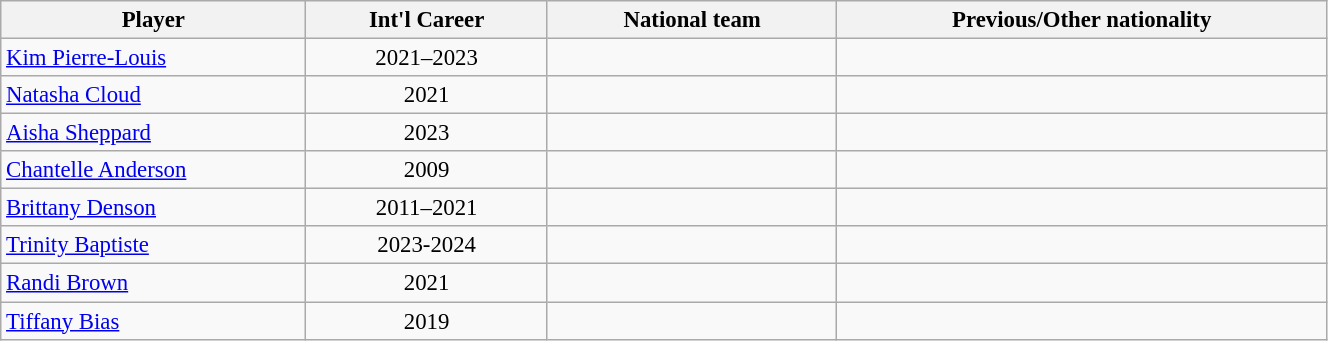<table class="wikitable sortable" style="font-size:95%; width: 70%">
<tr>
<th scope="col" width="10px">Player</th>
<th scope="col" width="5px">Int'l Career</th>
<th scope="col" width="10px">National team</th>
<th scope="col" width="10px">Previous/Other nationality</th>
</tr>
<tr>
<td><a href='#'>Kim Pierre-Louis</a></td>
<td align="center">2021–2023</td>
<td></td>
<td></td>
</tr>
<tr>
<td><a href='#'>Natasha Cloud</a></td>
<td align="center">2021</td>
<td></td>
<td></td>
</tr>
<tr>
<td><a href='#'>Aisha Sheppard</a></td>
<td align="center">2023</td>
<td></td>
<td></td>
</tr>
<tr>
<td><a href='#'>Chantelle Anderson</a></td>
<td align="center">2009</td>
<td></td>
<td></td>
</tr>
<tr>
<td><a href='#'>Brittany Denson</a></td>
<td align="center">2011–2021</td>
<td></td>
<td></td>
</tr>
<tr>
<td><a href='#'>Trinity Baptiste</a></td>
<td align="center">2023-2024</td>
<td></td>
<td></td>
</tr>
<tr>
<td><a href='#'>Randi Brown</a></td>
<td align="center">2021</td>
<td></td>
<td></td>
</tr>
<tr>
<td><a href='#'>Tiffany Bias</a></td>
<td align="center">2019</td>
<td></td>
<td></td>
</tr>
</table>
